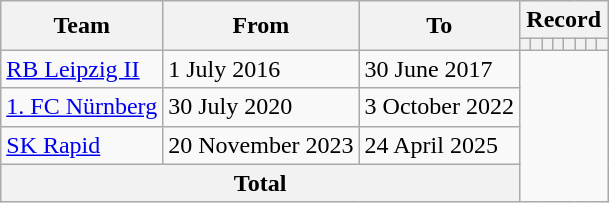<table class="wikitable" style="text-align: center">
<tr>
<th rowspan="2">Team</th>
<th rowspan="2">From</th>
<th rowspan="2">To</th>
<th colspan="8">Record</th>
</tr>
<tr>
<th></th>
<th></th>
<th></th>
<th></th>
<th></th>
<th></th>
<th></th>
<th></th>
</tr>
<tr>
<td align=left><a href='#'>RB Leipzig II</a></td>
<td align=left>1 July 2016</td>
<td align=left>30 June 2017<br></td>
</tr>
<tr>
<td align=left><a href='#'>1. FC Nürnberg</a></td>
<td align=left>30 July 2020</td>
<td align=left>3 October 2022<br></td>
</tr>
<tr>
<td align=left><a href='#'>SK Rapid</a></td>
<td align=left>20 November 2023</td>
<td align=left>24 April 2025<br></td>
</tr>
<tr>
<th colspan="3">Total<br></th>
</tr>
</table>
